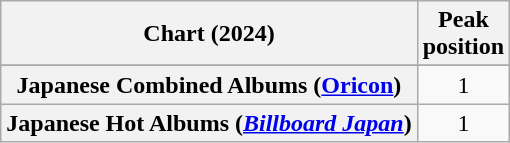<table class="wikitable sortable plainrowheaders" style="text-align:center">
<tr>
<th scope="col">Chart (2024)</th>
<th scope="col">Peak<br>position</th>
</tr>
<tr>
</tr>
<tr>
<th scope="row">Japanese Combined Albums (<a href='#'>Oricon</a>)</th>
<td>1</td>
</tr>
<tr>
<th scope="row">Japanese Hot Albums (<em><a href='#'>Billboard Japan</a></em>)</th>
<td>1</td>
</tr>
</table>
